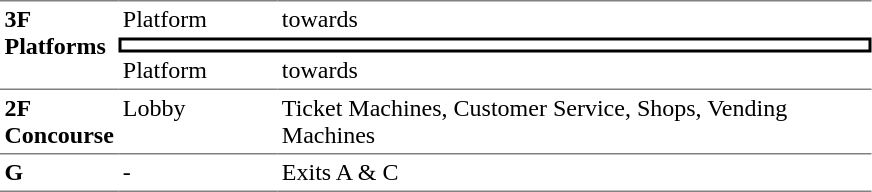<table table border=0 cellspacing=0 cellpadding=3>
<tr>
<td style="border-top:solid 1px gray;" rowspan=3 valign=top><strong>3F<br>Platforms</strong></td>
<td style="border-top:solid 1px gray;" valign=top>Platform</td>
<td style="border-top:solid 1px gray;" valign=top>  towards  </td>
</tr>
<tr>
<td style="border-right:solid 2px black;border-left:solid 2px black;border-top:solid 2px black;border-bottom:solid 2px black;text-align:center;" colspan=2></td>
</tr>
<tr>
<td>Platform</td>
<td>  towards   </td>
</tr>
<tr>
<td style="border-bottom:solid 1px gray; border-top:solid 1px gray;" valign=top width=50><strong>2F<br>Concourse</strong></td>
<td style="border-bottom:solid 1px gray; border-top:solid 1px gray;" valign=top width=100>Lobby</td>
<td style="border-bottom:solid 1px gray; border-top:solid 1px gray;" valign=top width=390>Ticket Machines, Customer Service, Shops, Vending Machines</td>
</tr>
<tr>
<td style="border-bottom:solid 1px gray;" width=50 valign=top><strong>G</strong></td>
<td style="border-bottom:solid 1px gray;" width=100 valign=top>-</td>
<td style="border-bottom:solid 1px gray;" width=390 valign=top>Exits A & C</td>
</tr>
</table>
